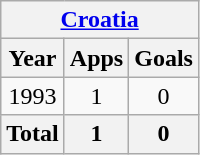<table class="wikitable" style="text-align:center">
<tr>
<th colspan=3><a href='#'>Croatia</a></th>
</tr>
<tr>
<th>Year</th>
<th>Apps</th>
<th>Goals</th>
</tr>
<tr>
<td>1993</td>
<td>1</td>
<td>0</td>
</tr>
<tr>
<th>Total</th>
<th>1</th>
<th>0</th>
</tr>
</table>
